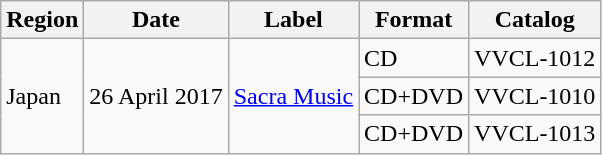<table class="wikitable">
<tr>
<th>Region</th>
<th>Date</th>
<th>Label</th>
<th>Format</th>
<th>Catalog</th>
</tr>
<tr>
<td rowspan="3">Japan</td>
<td rowspan="3">26 April 2017</td>
<td rowspan="3"><a href='#'>Sacra Music</a></td>
<td>CD</td>
<td>VVCL-1012</td>
</tr>
<tr>
<td>CD+DVD</td>
<td>VVCL-1010</td>
</tr>
<tr>
<td>CD+DVD</td>
<td>VVCL-1013</td>
</tr>
</table>
